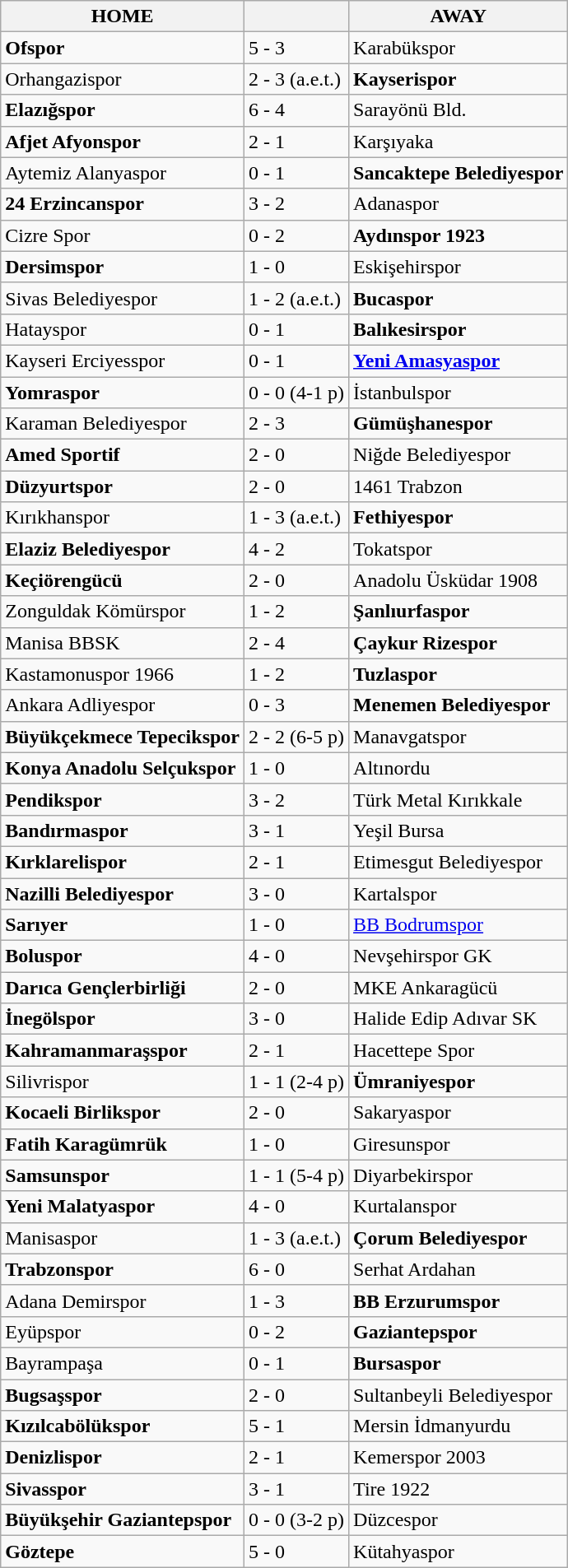<table class="wikitable">
<tr>
<th>HOME</th>
<th></th>
<th>AWAY</th>
</tr>
<tr>
<td><strong>Ofspor</strong></td>
<td>5 - 3</td>
<td>Karabükspor</td>
</tr>
<tr>
<td>Orhangazispor</td>
<td>2 - 3 (a.e.t.)</td>
<td><strong>Kayserispor</strong></td>
</tr>
<tr>
<td><strong>Elazığspor</strong></td>
<td>6 - 4</td>
<td>Sarayönü Bld.</td>
</tr>
<tr>
<td><strong>Afjet Afyonspor</strong></td>
<td>2 - 1</td>
<td>Karşıyaka</td>
</tr>
<tr>
<td>Aytemiz Alanyaspor</td>
<td>0 - 1</td>
<td><strong>Sancaktepe Belediyespor</strong></td>
</tr>
<tr>
<td><strong>24 Erzincanspor</strong></td>
<td>3 - 2</td>
<td>Adanaspor</td>
</tr>
<tr>
<td>Cizre Spor</td>
<td>0 - 2</td>
<td><strong>Aydınspor 1923</strong></td>
</tr>
<tr>
<td><strong>Dersimspor</strong></td>
<td>1 - 0</td>
<td>Eskişehirspor</td>
</tr>
<tr>
<td>Sivas Belediyespor</td>
<td>1 - 2 (a.e.t.)</td>
<td><strong>Bucaspor</strong></td>
</tr>
<tr>
<td>Hatayspor</td>
<td>0 - 1</td>
<td><strong>Balıkesirspor</strong></td>
</tr>
<tr>
<td>Kayseri Erciyesspor</td>
<td>0 - 1</td>
<td><strong><a href='#'>Yeni Amasyaspor</a></strong></td>
</tr>
<tr>
<td><strong>Yomraspor</strong></td>
<td>0 - 0 (4-1 p)</td>
<td>İstanbulspor</td>
</tr>
<tr>
<td>Karaman Belediyespor</td>
<td>2 - 3</td>
<td><strong>Gümüşhanespor</strong></td>
</tr>
<tr>
<td><strong>Amed Sportif</strong></td>
<td>2 - 0</td>
<td>Niğde Belediyespor</td>
</tr>
<tr>
<td><strong>Düzyurtspor</strong></td>
<td>2 - 0</td>
<td>1461 Trabzon</td>
</tr>
<tr>
<td>Kırıkhanspor</td>
<td>1 - 3 (a.e.t.)</td>
<td><strong>Fethiyespor</strong></td>
</tr>
<tr>
<td><strong>Elaziz Belediyespor</strong></td>
<td>4 - 2</td>
<td>Tokatspor</td>
</tr>
<tr>
<td><strong>Keçiörengücü</strong></td>
<td>2 - 0</td>
<td>Anadolu Üsküdar 1908</td>
</tr>
<tr>
<td>Zonguldak Kömürspor</td>
<td>1 - 2</td>
<td><strong>Şanlıurfaspor</strong></td>
</tr>
<tr>
<td>Manisa BBSK</td>
<td>2 - 4</td>
<td><strong>Çaykur Rizespor</strong></td>
</tr>
<tr>
<td>Kastamonuspor 1966</td>
<td>1 - 2</td>
<td><strong>Tuzlaspor</strong></td>
</tr>
<tr>
<td>Ankara Adliyespor</td>
<td>0 - 3</td>
<td><strong>Menemen Belediyespor</strong></td>
</tr>
<tr>
<td><strong>Büyükçekmece Tepecikspor</strong></td>
<td>2 - 2 (6-5 p)</td>
<td>Manavgatspor</td>
</tr>
<tr>
<td><strong>Konya Anadolu Selçukspor</strong></td>
<td>1 - 0</td>
<td>Altınordu</td>
</tr>
<tr>
<td><strong>Pendikspor</strong></td>
<td>3 - 2</td>
<td>Türk Metal Kırıkkale</td>
</tr>
<tr>
<td><strong>Bandırmaspor</strong></td>
<td>3 - 1</td>
<td>Yeşil Bursa</td>
</tr>
<tr>
<td><strong>Kırklarelispor</strong></td>
<td>2 - 1</td>
<td>Etimesgut Belediyespor</td>
</tr>
<tr>
<td><strong>Nazilli Belediyespor</strong></td>
<td>3 - 0</td>
<td>Kartalspor</td>
</tr>
<tr>
<td><strong>Sarıyer</strong></td>
<td>1 - 0</td>
<td><a href='#'>BB Bodrumspor</a></td>
</tr>
<tr>
<td><strong>Boluspor</strong></td>
<td>4 - 0</td>
<td>Nevşehirspor GK</td>
</tr>
<tr>
<td><strong>Darıca Gençlerbirliği</strong></td>
<td>2 - 0</td>
<td>MKE Ankaragücü</td>
</tr>
<tr>
<td><strong>İnegölspor</strong></td>
<td>3 - 0</td>
<td>Halide Edip Adıvar SK</td>
</tr>
<tr>
<td><strong>Kahramanmaraşspor</strong></td>
<td>2 - 1</td>
<td>Hacettepe Spor</td>
</tr>
<tr>
<td>Silivrispor</td>
<td>1 - 1 (2-4 p)</td>
<td><strong>Ümraniyespor</strong></td>
</tr>
<tr>
<td><strong>Kocaeli Birlikspor</strong></td>
<td>2 - 0</td>
<td>Sakaryaspor</td>
</tr>
<tr>
<td><strong>Fatih Karagümrük</strong></td>
<td>1 - 0</td>
<td>Giresunspor</td>
</tr>
<tr>
<td><strong>Samsunspor</strong></td>
<td>1 - 1 (5-4 p)</td>
<td>Diyarbekirspor</td>
</tr>
<tr>
<td><strong>Yeni Malatyaspor</strong></td>
<td>4 - 0</td>
<td>Kurtalanspor</td>
</tr>
<tr>
<td>Manisaspor</td>
<td>1 - 3 (a.e.t.)</td>
<td><strong>Çorum Belediyespor</strong></td>
</tr>
<tr>
<td><strong>Trabzonspor</strong></td>
<td>6 - 0</td>
<td>Serhat Ardahan</td>
</tr>
<tr>
<td>Adana Demirspor</td>
<td>1 - 3</td>
<td><strong>BB Erzurumspor</strong></td>
</tr>
<tr>
<td>Eyüpspor</td>
<td>0 - 2</td>
<td><strong>Gaziantepspor</strong></td>
</tr>
<tr>
<td>Bayrampaşa</td>
<td>0 - 1</td>
<td><strong>Bursaspor</strong></td>
</tr>
<tr>
<td><strong>Bugsaşspor</strong></td>
<td>2 - 0</td>
<td>Sultanbeyli Belediyespor</td>
</tr>
<tr>
<td><strong>Kızılcabölükspor</strong></td>
<td>5 - 1</td>
<td>Mersin İdmanyurdu</td>
</tr>
<tr>
<td><strong>Denizlispor</strong></td>
<td>2 - 1</td>
<td>Kemerspor 2003</td>
</tr>
<tr>
<td><strong>Sivasspor</strong></td>
<td>3 - 1</td>
<td>Tire 1922</td>
</tr>
<tr>
<td><strong>Büyükşehir  Gaziantepspor</strong></td>
<td>0 - 0 (3-2 p)</td>
<td>Düzcespor</td>
</tr>
<tr>
<td><strong>Göztepe</strong></td>
<td>5 - 0</td>
<td>Kütahyaspor</td>
</tr>
</table>
